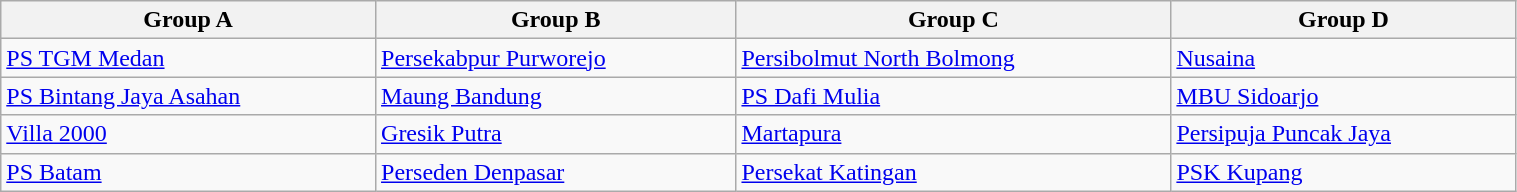<table class="wikitable" style="width:80%;">
<tr>
<th>Group A</th>
<th>Group B</th>
<th>Group C</th>
<th>Group D</th>
</tr>
<tr>
<td><a href='#'>PS TGM Medan</a></td>
<td><a href='#'>Persekabpur Purworejo</a></td>
<td><a href='#'>Persibolmut North Bolmong</a></td>
<td><a href='#'>Nusaina</a></td>
</tr>
<tr>
<td><a href='#'>PS Bintang Jaya Asahan</a></td>
<td><a href='#'>Maung Bandung</a></td>
<td><a href='#'>PS Dafi Mulia</a></td>
<td><a href='#'>MBU Sidoarjo</a></td>
</tr>
<tr>
<td><a href='#'>Villa 2000</a></td>
<td><a href='#'>Gresik Putra</a></td>
<td><a href='#'>Martapura</a></td>
<td><a href='#'>Persipuja Puncak Jaya</a></td>
</tr>
<tr>
<td><a href='#'>PS Batam</a></td>
<td><a href='#'>Perseden Denpasar</a></td>
<td><a href='#'>Persekat Katingan</a></td>
<td><a href='#'>PSK Kupang</a></td>
</tr>
</table>
